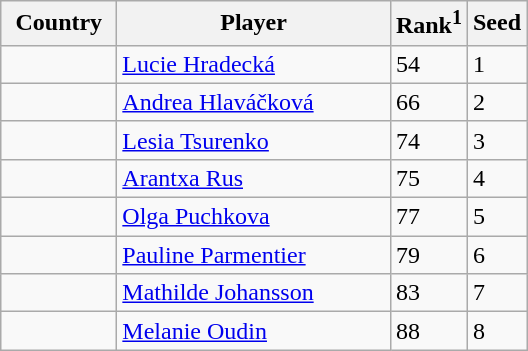<table class="sortable wikitable">
<tr>
<th width="70">Country</th>
<th width="175">Player</th>
<th>Rank<sup>1</sup></th>
<th>Seed</th>
</tr>
<tr>
<td></td>
<td><a href='#'>Lucie Hradecká</a></td>
<td>54</td>
<td>1</td>
</tr>
<tr>
<td></td>
<td><a href='#'>Andrea Hlaváčková</a></td>
<td>66</td>
<td>2</td>
</tr>
<tr>
<td></td>
<td><a href='#'>Lesia Tsurenko</a></td>
<td>74</td>
<td>3</td>
</tr>
<tr>
<td></td>
<td><a href='#'>Arantxa Rus</a></td>
<td>75</td>
<td>4</td>
</tr>
<tr>
<td></td>
<td><a href='#'>Olga Puchkova</a></td>
<td>77</td>
<td>5</td>
</tr>
<tr>
<td></td>
<td><a href='#'>Pauline Parmentier</a></td>
<td>79</td>
<td>6</td>
</tr>
<tr>
<td></td>
<td><a href='#'>Mathilde Johansson</a></td>
<td>83</td>
<td>7</td>
</tr>
<tr>
<td></td>
<td><a href='#'>Melanie Oudin</a></td>
<td>88</td>
<td>8</td>
</tr>
</table>
